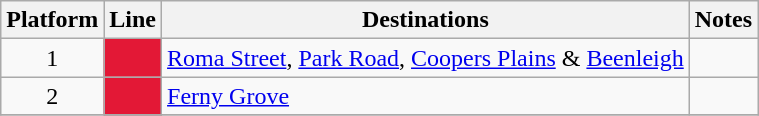<table class="wikitable" style="float: none; margin: 0.5em; ">
<tr>
<th>Platform</th>
<th>Line</th>
<th>Destinations</th>
<th>Notes</th>
</tr>
<tr>
<td rowspan=1 style="text-align:center;">1</td>
<td style="background:#E31836"><a href='#'></a></td>
<td><a href='#'>Roma Street</a>, <a href='#'>Park Road</a>, <a href='#'>Coopers Plains</a> & <a href='#'>Beenleigh</a></td>
<td></td>
</tr>
<tr>
<td rowspan=1 style="text-align:center;">2</td>
<td style="background:#E31836"><a href='#'></a></td>
<td><a href='#'>Ferny Grove</a></td>
<td></td>
</tr>
<tr>
</tr>
</table>
